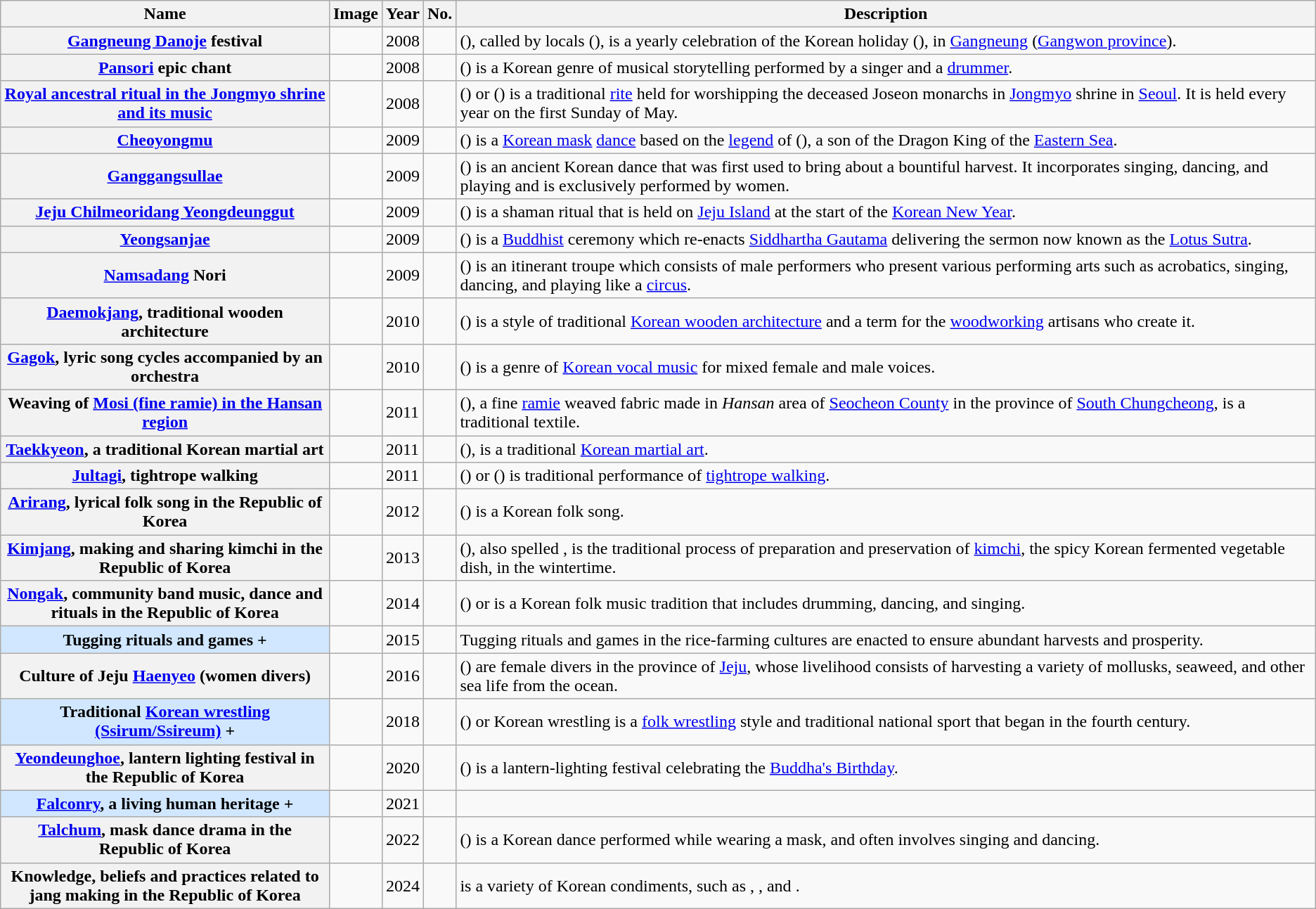<table class="wikitable sortable plainrowheaders">
<tr>
<th style="width:25%">Name</th>
<th class="unsortable">Image</th>
<th>Year</th>
<th>No.</th>
<th class="unsortable">Description</th>
</tr>
<tr>
<th scope="row"><a href='#'>Gangneung Danoje</a> festival</th>
<td></td>
<td>2008</td>
<td></td>
<td><em></em> (), called by locals <em></em> (), is a yearly celebration of the Korean holiday  (), in <a href='#'>Gangneung</a> (<a href='#'>Gangwon province</a>).</td>
</tr>
<tr>
<th scope="row"><a href='#'>Pansori</a> epic chant</th>
<td></td>
<td>2008</td>
<td></td>
<td><em></em> () is a Korean genre of musical storytelling performed by a singer and a <a href='#'>drummer</a>.</td>
</tr>
<tr>
<th scope="row"><a href='#'>Royal ancestral ritual in the Jongmyo shrine and its music</a></th>
<td></td>
<td>2008</td>
<td></td>
<td><em></em> () or <em></em> () is a traditional <a href='#'>rite</a> held for worshipping the deceased Joseon monarchs in <a href='#'>Jongmyo</a> shrine in <a href='#'>Seoul</a>. It is held every year on the first Sunday of May.</td>
</tr>
<tr>
<th scope="row"><a href='#'>Cheoyongmu</a></th>
<td></td>
<td>2009</td>
<td></td>
<td><em></em> () is a <a href='#'>Korean mask</a> <a href='#'>dance</a> based on the <a href='#'>legend</a> of <em></em> (), a son of the Dragon King of the <a href='#'>Eastern Sea</a>.</td>
</tr>
<tr>
<th scope="row"><a href='#'>Ganggangsullae</a></th>
<td></td>
<td>2009</td>
<td></td>
<td><em></em> () is an ancient Korean dance that was first used to bring about a bountiful harvest. It incorporates singing, dancing, and playing and is exclusively performed by women.</td>
</tr>
<tr>
<th scope="row"><a href='#'>Jeju Chilmeoridang Yeongdeunggut</a></th>
<td></td>
<td>2009</td>
<td></td>
<td><em></em> () is a shaman ritual that is held on <a href='#'>Jeju Island</a> at the start of the <a href='#'>Korean New Year</a>.</td>
</tr>
<tr>
<th scope="row"><a href='#'>Yeongsanjae</a></th>
<td></td>
<td>2009</td>
<td></td>
<td><em></em> () is a <a href='#'>Buddhist</a> ceremony which re-enacts <a href='#'>Siddhartha Gautama</a> delivering the sermon now known as the <a href='#'>Lotus Sutra</a>.</td>
</tr>
<tr>
<th scope="row"><a href='#'>Namsadang</a> Nori</th>
<td></td>
<td>2009</td>
<td></td>
<td><em></em> () is an itinerant troupe which consists of male performers who present various performing arts such as acrobatics, singing, dancing, and playing like a <a href='#'>circus</a>.</td>
</tr>
<tr>
<th scope="row"><a href='#'>Daemokjang</a>, traditional wooden architecture</th>
<td></td>
<td>2010</td>
<td></td>
<td><em></em> () is a style of traditional <a href='#'>Korean wooden architecture</a> and a term for the <a href='#'>woodworking</a> artisans who create it.</td>
</tr>
<tr>
<th scope="row"><a href='#'>Gagok</a>, lyric song cycles accompanied by an orchestra</th>
<td></td>
<td>2010</td>
<td></td>
<td><em></em> () is a genre of <a href='#'>Korean vocal music</a> for mixed female and male voices.</td>
</tr>
<tr>
<th scope="row">Weaving of <a href='#'>Mosi (fine ramie) in the Hansan region</a></th>
<td></td>
<td>2011</td>
<td></td>
<td><em></em> (), a fine <a href='#'>ramie</a> weaved fabric made in <em>Hansan</em> area of <a href='#'>Seocheon County</a> in the province of <a href='#'>South Chungcheong</a>, is a traditional textile.</td>
</tr>
<tr>
<th scope="row"><a href='#'>Taekkyeon</a>, a traditional Korean martial art</th>
<td></td>
<td>2011</td>
<td></td>
<td><em></em> (), is a traditional <a href='#'>Korean martial art</a>.</td>
</tr>
<tr>
<th scope="row"><a href='#'>Jultagi</a>, tightrope walking</th>
<td></td>
<td>2011</td>
<td></td>
<td><em></em> () or <em></em> () is traditional performance of <a href='#'>tightrope walking</a>.</td>
</tr>
<tr>
<th scope="row"><a href='#'>Arirang</a>, lyrical folk song in the Republic of Korea</th>
<td></td>
<td>2012</td>
<td></td>
<td><em></em> () is a Korean folk song.</td>
</tr>
<tr>
<th scope="row"><a href='#'>Kimjang</a>, making and sharing kimchi in the Republic of Korea</th>
<td></td>
<td>2013</td>
<td></td>
<td><em></em> (), also spelled <em></em>, is the traditional process of preparation and preservation of <a href='#'>kimchi</a>, the spicy Korean fermented vegetable dish, in the wintertime.</td>
</tr>
<tr>
<th scope="row"><a href='#'>Nongak</a>, community band music, dance and rituals in the Republic of Korea</th>
<td></td>
<td>2014</td>
<td></td>
<td><em></em> () or <em></em> is a Korean folk music tradition that includes drumming, dancing, and singing.</td>
</tr>
<tr>
<th scope="row" style="background:#D0E7FF;">Tugging rituals and games +</th>
<td></td>
<td>2015</td>
<td></td>
<td>Tugging rituals and games in the rice-farming cultures are enacted to ensure abundant harvests and prosperity.</td>
</tr>
<tr>
<th scope="row">Culture of Jeju <a href='#'>Haenyeo</a> (women divers)</th>
<td></td>
<td>2016</td>
<td></td>
<td><em></em> () are female divers in the province of <a href='#'>Jeju</a>, whose livelihood consists of harvesting a variety of mollusks, seaweed, and other sea life from the ocean.</td>
</tr>
<tr>
<th scope="row" style="background:#D0E7FF;">Traditional <a href='#'>Korean wrestling (Ssirum/Ssireum)</a> +</th>
<td></td>
<td>2018</td>
<td></td>
<td><em></em> () or Korean wrestling is a <a href='#'>folk wrestling</a> style and  traditional national sport that began in the fourth century.</td>
</tr>
<tr>
<th scope="row"><a href='#'>Yeondeunghoe</a>, lantern lighting festival in the Republic of Korea</th>
<td></td>
<td>2020</td>
<td></td>
<td><em></em> () is a lantern-lighting festival celebrating the <a href='#'>Buddha's Birthday</a>.</td>
</tr>
<tr>
<th scope="row" style="background:#D0E7FF;"><a href='#'>Falconry</a>, a living human heritage +</th>
<td></td>
<td>2021</td>
<td></td>
<td></td>
</tr>
<tr>
<th scope="row"><a href='#'>Talchum</a>, mask dance drama in the Republic of Korea</th>
<td></td>
<td>2022</td>
<td></td>
<td><em></em> () is a Korean dance performed while wearing a mask, and often involves singing and dancing.</td>
</tr>
<tr>
<th scope="row">Knowledge, beliefs and practices related to jang making in the Republic of Korea</th>
<td></td>
<td>2024</td>
<td></td>
<td><em></em> is a variety of Korean condiments, such as <em></em>, <em></em>, and <em></em>.</td>
</tr>
</table>
